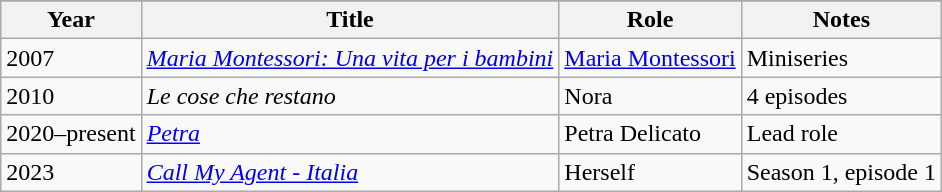<table class="wikitable">
<tr>
</tr>
<tr>
<th>Year</th>
<th>Title</th>
<th>Role</th>
<th>Notes</th>
</tr>
<tr>
<td>2007</td>
<td><em><a href='#'>Maria Montessori: Una vita per i bambini</a></em></td>
<td><a href='#'>Maria Montessori</a></td>
<td>Miniseries</td>
</tr>
<tr>
<td>2010</td>
<td><em>Le cose che restano</em></td>
<td>Nora</td>
<td>4 episodes</td>
</tr>
<tr>
<td>2020–present</td>
<td><em><a href='#'>Petra</a></em></td>
<td>Petra Delicato</td>
<td>Lead role</td>
</tr>
<tr>
<td>2023</td>
<td><em><a href='#'>Call My Agent - Italia</a></em></td>
<td>Herself</td>
<td>Season 1, episode 1</td>
</tr>
</table>
